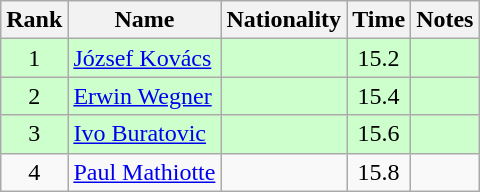<table class="wikitable sortable" style="text-align:center">
<tr>
<th>Rank</th>
<th>Name</th>
<th>Nationality</th>
<th>Time</th>
<th>Notes</th>
</tr>
<tr bgcolor=ccffcc>
<td>1</td>
<td align=left><a href='#'>József Kovács</a></td>
<td align=left></td>
<td>15.2</td>
<td></td>
</tr>
<tr bgcolor=ccffcc>
<td>2</td>
<td align=left><a href='#'>Erwin Wegner</a></td>
<td align=left></td>
<td>15.4</td>
<td></td>
</tr>
<tr bgcolor=ccffcc>
<td>3</td>
<td align=left><a href='#'>Ivo Buratovic</a></td>
<td align=left></td>
<td>15.6</td>
<td></td>
</tr>
<tr>
<td>4</td>
<td align=left><a href='#'>Paul Mathiotte</a></td>
<td align=left></td>
<td>15.8</td>
<td></td>
</tr>
</table>
